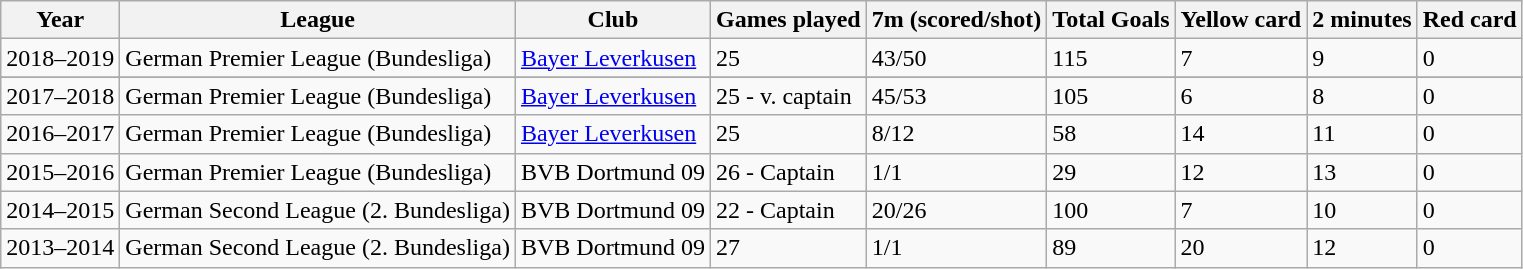<table class="wikitable">
<tr>
<th>Year</th>
<th>League</th>
<th>Club</th>
<th>Games played</th>
<th>7m (scored/shot)</th>
<th>Total Goals</th>
<th>Yellow card</th>
<th>2 minutes</th>
<th>Red card</th>
</tr>
<tr>
<td>2018–2019</td>
<td>German Premier League (Bundesliga)</td>
<td><a href='#'>Bayer Leverkusen</a></td>
<td>25</td>
<td>43/50</td>
<td>115</td>
<td>7</td>
<td>9</td>
<td>0</td>
</tr>
<tr>
</tr>
<tr>
<td>2017–2018</td>
<td>German Premier League (Bundesliga)</td>
<td><a href='#'>Bayer Leverkusen</a></td>
<td>25 - v. captain</td>
<td>45/53</td>
<td>105</td>
<td>6</td>
<td>8</td>
<td>0</td>
</tr>
<tr>
<td>2016–2017</td>
<td>German Premier League (Bundesliga)</td>
<td><a href='#'>Bayer Leverkusen</a></td>
<td>25</td>
<td>8/12</td>
<td>58</td>
<td>14</td>
<td>11</td>
<td>0</td>
</tr>
<tr>
<td>2015–2016</td>
<td>German Premier League (Bundesliga)</td>
<td>BVB Dortmund 09</td>
<td>26 - Captain</td>
<td>1/1</td>
<td>29</td>
<td>12</td>
<td>13</td>
<td>0</td>
</tr>
<tr>
<td>2014–2015</td>
<td>German Second League (2. Bundesliga)</td>
<td>BVB Dortmund 09</td>
<td>22 - Captain</td>
<td>20/26</td>
<td>100</td>
<td>7</td>
<td>10</td>
<td>0</td>
</tr>
<tr>
<td>2013–2014</td>
<td>German Second League (2. Bundesliga)</td>
<td>BVB Dortmund 09</td>
<td>27</td>
<td>1/1</td>
<td>89</td>
<td>20</td>
<td>12</td>
<td>0</td>
</tr>
</table>
